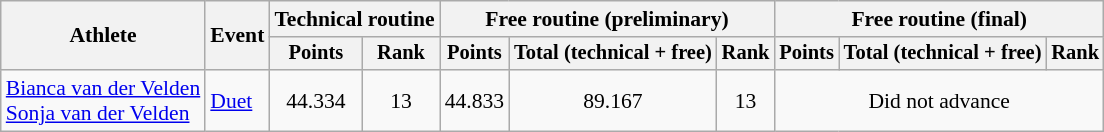<table class="wikitable" style="font-size:90%">
<tr>
<th rowspan="2">Athlete</th>
<th rowspan="2">Event</th>
<th colspan=2>Technical routine</th>
<th colspan=3>Free routine (preliminary)</th>
<th colspan=3>Free routine (final)</th>
</tr>
<tr style="font-size:95%">
<th>Points</th>
<th>Rank</th>
<th>Points</th>
<th>Total (technical + free)</th>
<th>Rank</th>
<th>Points</th>
<th>Total (technical + free)</th>
<th>Rank</th>
</tr>
<tr align=center>
<td align=left><a href='#'>Bianca van der Velden</a><br><a href='#'>Sonja van der Velden</a></td>
<td align=left><a href='#'>Duet</a></td>
<td>44.334</td>
<td>13</td>
<td>44.833</td>
<td>89.167</td>
<td>13</td>
<td colspan=3>Did not advance</td>
</tr>
</table>
